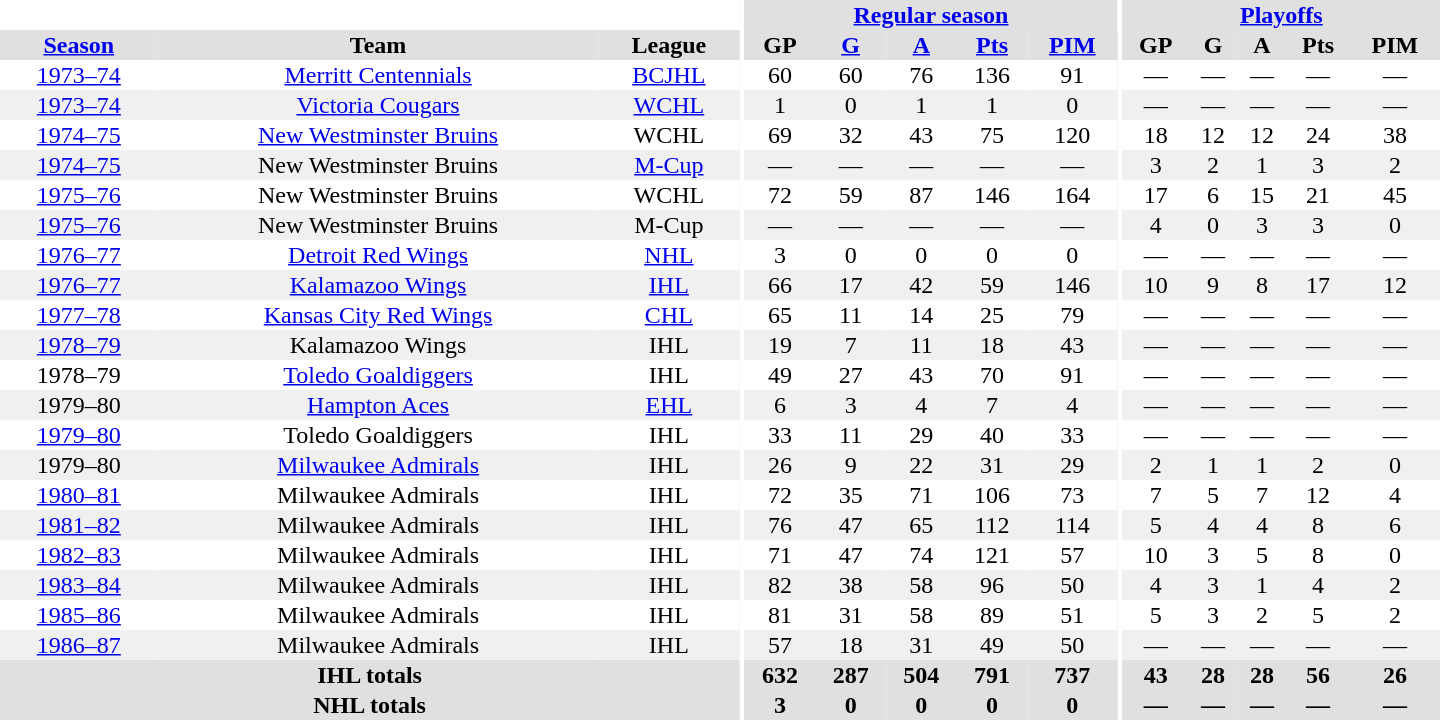<table border="0" cellpadding="1" cellspacing="0" style="text-align:center; width:60em">
<tr bgcolor="#e0e0e0">
<th colspan="3" bgcolor="#ffffff"></th>
<th rowspan="100" bgcolor="#ffffff"></th>
<th colspan="5"><a href='#'>Regular season</a></th>
<th rowspan="100" bgcolor="#ffffff"></th>
<th colspan="5"><a href='#'>Playoffs</a></th>
</tr>
<tr bgcolor="#e0e0e0">
<th><a href='#'>Season</a></th>
<th>Team</th>
<th>League</th>
<th>GP</th>
<th><a href='#'>G</a></th>
<th><a href='#'>A</a></th>
<th><a href='#'>Pts</a></th>
<th><a href='#'>PIM</a></th>
<th>GP</th>
<th>G</th>
<th>A</th>
<th>Pts</th>
<th>PIM</th>
</tr>
<tr>
<td><a href='#'>1973–74</a></td>
<td><a href='#'>Merritt Centennials</a></td>
<td><a href='#'>BCJHL</a></td>
<td>60</td>
<td>60</td>
<td>76</td>
<td>136</td>
<td>91</td>
<td>—</td>
<td>—</td>
<td>—</td>
<td>—</td>
<td>—</td>
</tr>
<tr bgcolor="#f0f0f0">
<td><a href='#'>1973–74</a></td>
<td><a href='#'>Victoria Cougars</a></td>
<td><a href='#'>WCHL</a></td>
<td>1</td>
<td>0</td>
<td>1</td>
<td>1</td>
<td>0</td>
<td>—</td>
<td>—</td>
<td>—</td>
<td>—</td>
<td>—</td>
</tr>
<tr>
<td><a href='#'>1974–75</a></td>
<td><a href='#'>New Westminster Bruins</a></td>
<td>WCHL</td>
<td>69</td>
<td>32</td>
<td>43</td>
<td>75</td>
<td>120</td>
<td>18</td>
<td>12</td>
<td>12</td>
<td>24</td>
<td>38</td>
</tr>
<tr bgcolor="#f0f0f0">
<td><a href='#'>1974–75</a></td>
<td>New Westminster Bruins</td>
<td><a href='#'>M-Cup</a></td>
<td>—</td>
<td>—</td>
<td>—</td>
<td>—</td>
<td>—</td>
<td>3</td>
<td>2</td>
<td>1</td>
<td>3</td>
<td>2</td>
</tr>
<tr>
<td><a href='#'>1975–76</a></td>
<td>New Westminster Bruins</td>
<td>WCHL</td>
<td>72</td>
<td>59</td>
<td>87</td>
<td>146</td>
<td>164</td>
<td>17</td>
<td>6</td>
<td>15</td>
<td>21</td>
<td>45</td>
</tr>
<tr bgcolor="#f0f0f0">
<td><a href='#'>1975–76</a></td>
<td>New Westminster Bruins</td>
<td>M-Cup</td>
<td>—</td>
<td>—</td>
<td>—</td>
<td>—</td>
<td>—</td>
<td>4</td>
<td>0</td>
<td>3</td>
<td>3</td>
<td>0</td>
</tr>
<tr>
<td><a href='#'>1976–77</a></td>
<td><a href='#'>Detroit Red Wings</a></td>
<td><a href='#'>NHL</a></td>
<td>3</td>
<td>0</td>
<td>0</td>
<td>0</td>
<td>0</td>
<td>—</td>
<td>—</td>
<td>—</td>
<td>—</td>
<td>—</td>
</tr>
<tr bgcolor="#f0f0f0">
<td><a href='#'>1976–77</a></td>
<td><a href='#'>Kalamazoo Wings</a></td>
<td><a href='#'>IHL</a></td>
<td>66</td>
<td>17</td>
<td>42</td>
<td>59</td>
<td>146</td>
<td>10</td>
<td>9</td>
<td>8</td>
<td>17</td>
<td>12</td>
</tr>
<tr>
<td><a href='#'>1977–78</a></td>
<td><a href='#'>Kansas City Red Wings</a></td>
<td><a href='#'>CHL</a></td>
<td>65</td>
<td>11</td>
<td>14</td>
<td>25</td>
<td>79</td>
<td>—</td>
<td>—</td>
<td>—</td>
<td>—</td>
<td>—</td>
</tr>
<tr bgcolor="#f0f0f0">
<td><a href='#'>1978–79</a></td>
<td>Kalamazoo Wings</td>
<td>IHL</td>
<td>19</td>
<td>7</td>
<td>11</td>
<td>18</td>
<td>43</td>
<td>—</td>
<td>—</td>
<td>—</td>
<td>—</td>
<td>—</td>
</tr>
<tr>
<td>1978–79</td>
<td><a href='#'>Toledo Goaldiggers</a></td>
<td>IHL</td>
<td>49</td>
<td>27</td>
<td>43</td>
<td>70</td>
<td>91</td>
<td>—</td>
<td>—</td>
<td>—</td>
<td>—</td>
<td>—</td>
</tr>
<tr bgcolor="#f0f0f0">
<td>1979–80</td>
<td><a href='#'>Hampton Aces</a></td>
<td><a href='#'>EHL</a></td>
<td>6</td>
<td>3</td>
<td>4</td>
<td>7</td>
<td>4</td>
<td>—</td>
<td>—</td>
<td>—</td>
<td>—</td>
<td>—</td>
</tr>
<tr>
<td><a href='#'>1979–80</a></td>
<td>Toledo Goaldiggers</td>
<td>IHL</td>
<td>33</td>
<td>11</td>
<td>29</td>
<td>40</td>
<td>33</td>
<td>—</td>
<td>—</td>
<td>—</td>
<td>—</td>
<td>—</td>
</tr>
<tr bgcolor="#f0f0f0">
<td>1979–80</td>
<td><a href='#'>Milwaukee Admirals</a></td>
<td>IHL</td>
<td>26</td>
<td>9</td>
<td>22</td>
<td>31</td>
<td>29</td>
<td>2</td>
<td>1</td>
<td>1</td>
<td>2</td>
<td>0</td>
</tr>
<tr>
<td><a href='#'>1980–81</a></td>
<td>Milwaukee Admirals</td>
<td>IHL</td>
<td>72</td>
<td>35</td>
<td>71</td>
<td>106</td>
<td>73</td>
<td>7</td>
<td>5</td>
<td>7</td>
<td>12</td>
<td>4</td>
</tr>
<tr bgcolor="#f0f0f0">
<td><a href='#'>1981–82</a></td>
<td>Milwaukee Admirals</td>
<td>IHL</td>
<td>76</td>
<td>47</td>
<td>65</td>
<td>112</td>
<td>114</td>
<td>5</td>
<td>4</td>
<td>4</td>
<td>8</td>
<td>6</td>
</tr>
<tr>
<td><a href='#'>1982–83</a></td>
<td>Milwaukee Admirals</td>
<td>IHL</td>
<td>71</td>
<td>47</td>
<td>74</td>
<td>121</td>
<td>57</td>
<td>10</td>
<td>3</td>
<td>5</td>
<td>8</td>
<td>0</td>
</tr>
<tr bgcolor="#f0f0f0">
<td><a href='#'>1983–84</a></td>
<td>Milwaukee Admirals</td>
<td>IHL</td>
<td>82</td>
<td>38</td>
<td>58</td>
<td>96</td>
<td>50</td>
<td>4</td>
<td>3</td>
<td>1</td>
<td>4</td>
<td>2</td>
</tr>
<tr>
<td><a href='#'>1985–86</a></td>
<td>Milwaukee Admirals</td>
<td>IHL</td>
<td>81</td>
<td>31</td>
<td>58</td>
<td>89</td>
<td>51</td>
<td>5</td>
<td>3</td>
<td>2</td>
<td>5</td>
<td>2</td>
</tr>
<tr bgcolor="#f0f0f0">
<td><a href='#'>1986–87</a></td>
<td>Milwaukee Admirals</td>
<td>IHL</td>
<td>57</td>
<td>18</td>
<td>31</td>
<td>49</td>
<td>50</td>
<td>—</td>
<td>—</td>
<td>—</td>
<td>—</td>
<td>—</td>
</tr>
<tr bgcolor="#e0e0e0">
<th colspan="3">IHL totals</th>
<th>632</th>
<th>287</th>
<th>504</th>
<th>791</th>
<th>737</th>
<th>43</th>
<th>28</th>
<th>28</th>
<th>56</th>
<th>26</th>
</tr>
<tr bgcolor="#e0e0e0">
<th colspan="3">NHL totals</th>
<th>3</th>
<th>0</th>
<th>0</th>
<th>0</th>
<th>0</th>
<th>—</th>
<th>—</th>
<th>—</th>
<th>—</th>
<th>—</th>
</tr>
</table>
